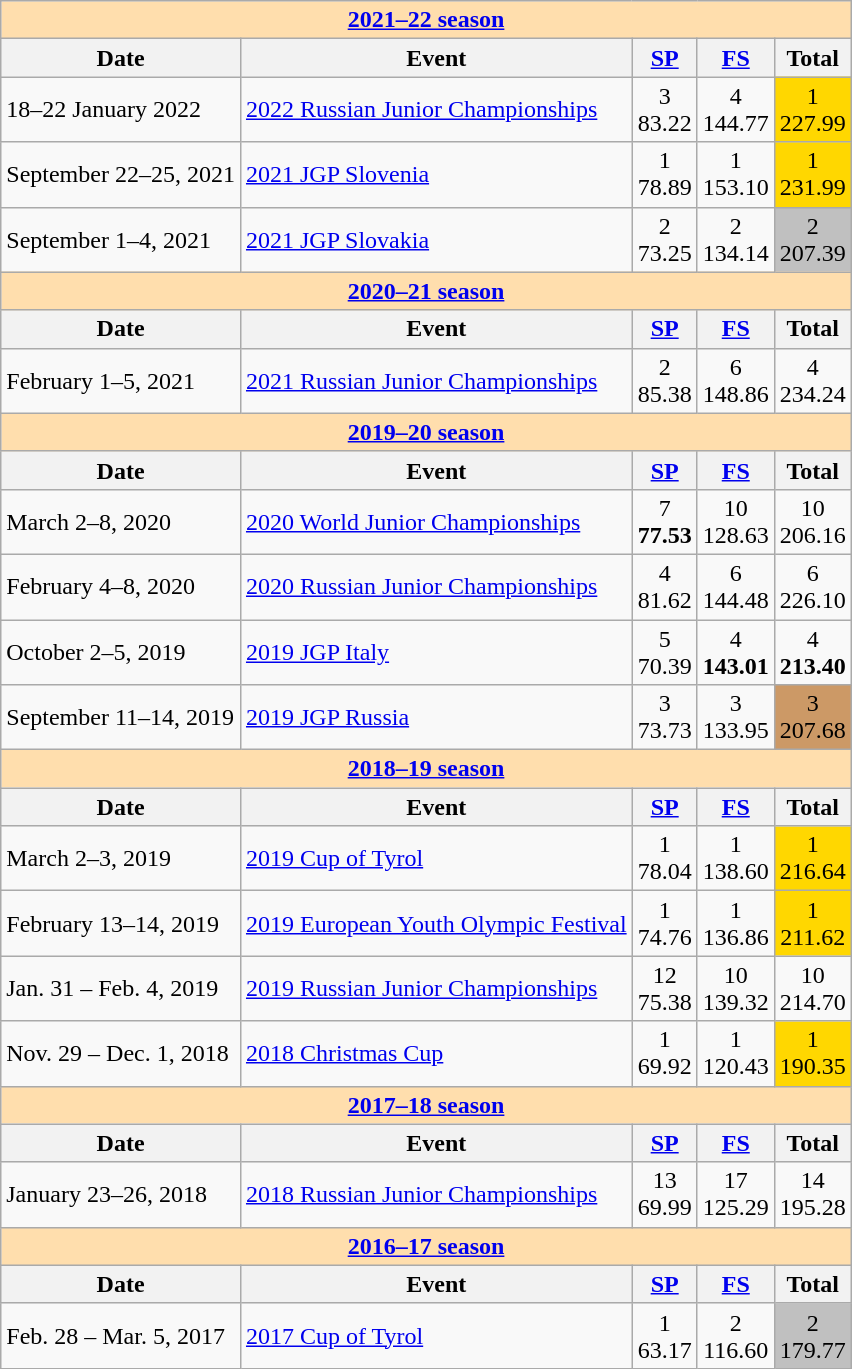<table class="wikitable">
<tr>
<td colspan="5" style="background-color: #ffdead; " align="center"><a href='#'><strong>2021–22 season</strong></a></td>
</tr>
<tr>
<th>Date</th>
<th>Event</th>
<th><a href='#'>SP</a></th>
<th><a href='#'>FS</a></th>
<th>Total</th>
</tr>
<tr>
<td>18–22 January 2022</td>
<td><a href='#'>2022 Russian Junior Championships</a></td>
<td align=center>3 <br> 83.22</td>
<td align=center>4 <br> 144.77</td>
<td align=center bgcolor=gold>1 <br> 227.99</td>
</tr>
<tr>
<td>September 22–25, 2021</td>
<td><a href='#'>2021 JGP Slovenia</a></td>
<td align=center>1 <br> 78.89</td>
<td align=center>1 <br> 153.10</td>
<td align=center bgcolor=gold>1 <br> 231.99</td>
</tr>
<tr>
<td>September 1–4, 2021</td>
<td><a href='#'>2021 JGP Slovakia</a></td>
<td align=center>2 <br> 73.25</td>
<td align=center>2 <br> 134.14</td>
<td align=center bgcolor=silver>2 <br> 207.39</td>
</tr>
<tr>
<td colspan="5" style="background-color: #ffdead; " align="center"><a href='#'><strong>2020–21 season</strong></a></td>
</tr>
<tr>
<th>Date</th>
<th>Event</th>
<th><a href='#'>SP</a></th>
<th><a href='#'>FS</a></th>
<th>Total</th>
</tr>
<tr>
<td>February 1–5, 2021</td>
<td><a href='#'>2021 Russian Junior Championships</a></td>
<td align=center>2 <br> 85.38</td>
<td align=center>6 <br> 148.86</td>
<td align=center>4 <br> 234.24</td>
</tr>
<tr>
<td colspan="5" style="background-color: #ffdead; " align="center"><a href='#'><strong>2019–20 season</strong></a></td>
</tr>
<tr>
<th>Date</th>
<th>Event</th>
<th><a href='#'>SP</a></th>
<th><a href='#'>FS</a></th>
<th>Total</th>
</tr>
<tr>
<td>March 2–8, 2020</td>
<td><a href='#'>2020 World Junior Championships</a></td>
<td align=center>7 <br> <strong>77.53</strong></td>
<td align=center>10 <br> 128.63</td>
<td align=center>10 <br> 206.16</td>
</tr>
<tr>
<td>February 4–8, 2020</td>
<td><a href='#'>2020 Russian Junior Championships</a></td>
<td align=center>4 <br> 81.62</td>
<td align=center>6 <br> 144.48</td>
<td align=center>6 <br> 226.10</td>
</tr>
<tr>
<td>October 2–5, 2019</td>
<td><a href='#'>2019 JGP Italy</a></td>
<td align=center>5 <br> 70.39</td>
<td align=center>4 <br> <strong>143.01</strong></td>
<td align=center>4 <br> <strong>213.40</strong></td>
</tr>
<tr>
<td>September 11–14, 2019</td>
<td><a href='#'>2019 JGP Russia</a></td>
<td align=center>3 <br> 73.73</td>
<td align=center>3 <br> 133.95</td>
<td align=center bgcolor=cc9966>3 <br> 207.68</td>
</tr>
<tr>
<td colspan="5" style="background-color: #ffdead; " align="center"><a href='#'><strong>2018–19 season</strong></a></td>
</tr>
<tr>
<th>Date</th>
<th>Event</th>
<th><a href='#'>SP</a></th>
<th><a href='#'>FS</a></th>
<th>Total</th>
</tr>
<tr>
<td>March 2–3, 2019</td>
<td><a href='#'>2019 Cup of Tyrol</a></td>
<td align=center>1 <br> 78.04</td>
<td align=center>1 <br> 138.60</td>
<td align=center bgcolor=gold>1 <br> 216.64</td>
</tr>
<tr>
<td>February 13–14, 2019</td>
<td><a href='#'>2019 European Youth Olympic Festival</a></td>
<td align=center>1 <br> 74.76</td>
<td align=center>1 <br> 136.86</td>
<td align=center bgcolor=gold>1 <br> 211.62</td>
</tr>
<tr>
<td>Jan. 31 – Feb. 4, 2019</td>
<td><a href='#'>2019 Russian Junior Championships</a></td>
<td align=center>12 <br> 75.38</td>
<td align=center>10 <br> 139.32</td>
<td align=center>10 <br> 214.70</td>
</tr>
<tr>
<td>Nov. 29 – Dec. 1, 2018</td>
<td><a href='#'>2018 Christmas Cup</a></td>
<td align=center>1 <br> 69.92</td>
<td align=center>1 <br> 120.43</td>
<td align=center bgcolor=gold>1 <br> 190.35</td>
</tr>
<tr>
<td colspan="5" style="background-color: #ffdead; " align="center"><a href='#'><strong>2017–18 season</strong></a></td>
</tr>
<tr>
<th>Date</th>
<th>Event</th>
<th><a href='#'>SP</a></th>
<th><a href='#'>FS</a></th>
<th>Total</th>
</tr>
<tr>
<td>January 23–26, 2018</td>
<td><a href='#'>2018 Russian Junior Championships</a></td>
<td align=center>13 <br> 69.99</td>
<td align=center>17 <br> 125.29</td>
<td align=center>14 <br> 195.28</td>
</tr>
<tr>
<td colspan="5" style="background-color: #ffdead; " align="center"><a href='#'><strong>2016–17 season</strong></a></td>
</tr>
<tr>
<th>Date</th>
<th>Event</th>
<th><a href='#'>SP</a></th>
<th><a href='#'>FS</a></th>
<th>Total</th>
</tr>
<tr>
<td>Feb. 28 – Mar. 5, 2017</td>
<td><a href='#'>2017 Cup of Tyrol</a></td>
<td align=center>1 <br> 63.17</td>
<td align=center>2 <br> 116.60</td>
<td align=center bgcolor=silver>2 <br> 179.77</td>
</tr>
</table>
